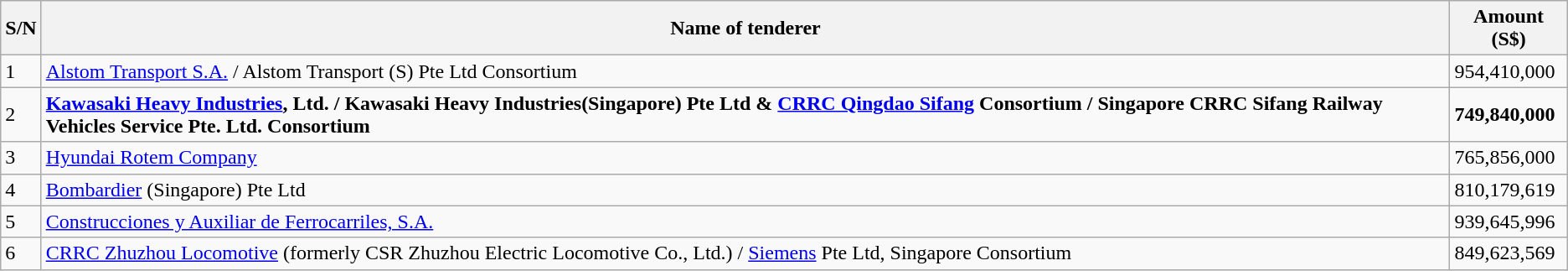<table class="wikitable">
<tr>
<th>S/N</th>
<th>Name of tenderer</th>
<th>Amount (S$)</th>
</tr>
<tr>
<td>1</td>
<td><a href='#'>Alstom Transport S.A.</a> / Alstom Transport (S) Pte Ltd Consortium</td>
<td>954,410,000</td>
</tr>
<tr>
<td>2</td>
<td><strong><a href='#'>Kawasaki Heavy Industries</a>, Ltd. / Kawasaki Heavy Industries(Singapore) Pte Ltd & <a href='#'>CRRC Qingdao Sifang</a> Consortium / Singapore CRRC Sifang Railway Vehicles Service Pte. Ltd. Consortium</strong></td>
<td><strong>749,840,000</strong></td>
</tr>
<tr>
<td>3</td>
<td><a href='#'>Hyundai Rotem Company</a></td>
<td>765,856,000</td>
</tr>
<tr>
<td>4</td>
<td><a href='#'>Bombardier</a> (Singapore) Pte Ltd</td>
<td>810,179,619</td>
</tr>
<tr>
<td>5</td>
<td><a href='#'>Construcciones y Auxiliar de Ferrocarriles, S.A.</a></td>
<td>939,645,996</td>
</tr>
<tr>
<td>6</td>
<td><a href='#'>CRRC Zhuzhou Locomotive</a> (formerly CSR Zhuzhou Electric Locomotive Co., Ltd.) / <a href='#'>Siemens</a> Pte Ltd, Singapore Consortium</td>
<td>849,623,569</td>
</tr>
</table>
